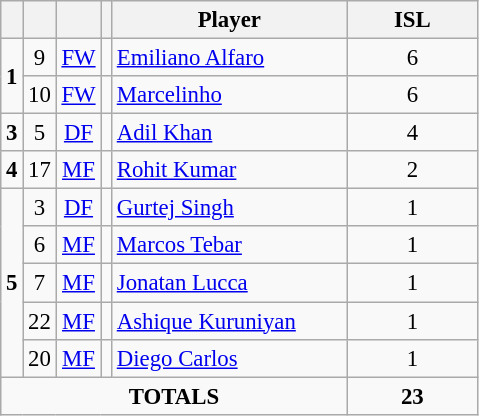<table class="wikitable" style="font-size: 95%; text-align: center;">
<tr>
<th rowspan="1" !width=15></th>
<th rowspan="1" !width=15></th>
<th rowspan="1" !width=15></th>
<th rowspan="1" !width=15></th>
<th width=150>Player</th>
<th width=80>ISL</th>
</tr>
<tr>
<td rowspan=2><strong>1</strong></td>
<td>9</td>
<td><a href='#'>FW</a></td>
<td></td>
<td align=left><a href='#'>Emiliano Alfaro</a></td>
<td>6</td>
</tr>
<tr>
<td>10</td>
<td><a href='#'>FW</a></td>
<td></td>
<td align=left><a href='#'>Marcelinho</a></td>
<td>6</td>
</tr>
<tr>
<td rowspan=1><strong>3</strong></td>
<td>5</td>
<td><a href='#'>DF</a></td>
<td></td>
<td align=left><a href='#'>Adil Khan</a></td>
<td>4</td>
</tr>
<tr>
<td rowspan=1><strong>4</strong></td>
<td>17</td>
<td><a href='#'>MF</a></td>
<td></td>
<td align=left><a href='#'>Rohit Kumar</a></td>
<td>2</td>
</tr>
<tr>
<td rowspan=5><strong>5</strong></td>
<td>3</td>
<td><a href='#'>DF</a></td>
<td></td>
<td align=left><a href='#'>Gurtej Singh</a></td>
<td>1</td>
</tr>
<tr>
<td>6</td>
<td><a href='#'>MF</a></td>
<td></td>
<td align=left><a href='#'>Marcos Tebar</a></td>
<td>1</td>
</tr>
<tr>
<td>7</td>
<td><a href='#'>MF</a></td>
<td></td>
<td align=left><a href='#'>Jonatan Lucca</a></td>
<td>1</td>
</tr>
<tr>
<td>22</td>
<td><a href='#'>MF</a></td>
<td></td>
<td align=left><a href='#'>Ashique Kuruniyan</a></td>
<td>1</td>
</tr>
<tr>
<td>20</td>
<td><a href='#'>MF</a></td>
<td></td>
<td align=left><a href='#'>Diego Carlos</a></td>
<td>1</td>
</tr>
<tr>
<td colspan="5"><strong>TOTALS</strong></td>
<td><strong>23</strong></td>
</tr>
</table>
